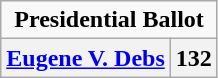<table class="wikitable" style="text-align:center">
<tr>
<td colspan="2"><strong>Presidential Ballot</strong></td>
</tr>
<tr>
<th><a href='#'>Eugene V. Debs</a></th>
<th>132</th>
</tr>
</table>
